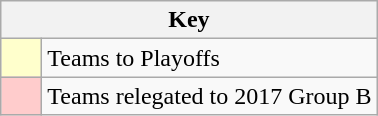<table class="wikitable" style="text-align: center;">
<tr>
<th colspan=2>Key</th>
</tr>
<tr>
<td style="background:#ffffcc; width:20px;"></td>
<td align=left>Teams to Playoffs</td>
</tr>
<tr>
<td style="background:#ffcccc; width:20px;"></td>
<td align=left>Teams relegated to 2017 Group B</td>
</tr>
</table>
